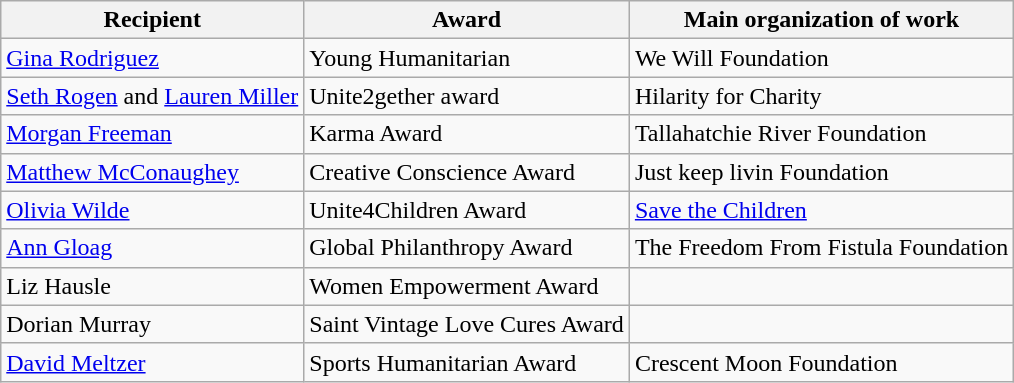<table class="wikitable">
<tr>
<th>Recipient</th>
<th>Award</th>
<th>Main organization of work</th>
</tr>
<tr>
<td><a href='#'>Gina Rodriguez</a></td>
<td>Young Humanitarian</td>
<td>We Will Foundation</td>
</tr>
<tr>
<td><a href='#'>Seth Rogen</a> and <a href='#'>Lauren Miller</a></td>
<td>Unite2gether award</td>
<td>Hilarity for Charity</td>
</tr>
<tr>
<td><a href='#'>Morgan Freeman</a></td>
<td>Karma Award</td>
<td>Tallahatchie River Foundation</td>
</tr>
<tr>
<td><a href='#'>Matthew McConaughey</a></td>
<td>Creative Conscience Award</td>
<td>Just keep livin Foundation</td>
</tr>
<tr>
<td><a href='#'>Olivia Wilde</a></td>
<td>Unite4Children Award</td>
<td><a href='#'>Save the Children</a></td>
</tr>
<tr>
<td><a href='#'>Ann Gloag</a></td>
<td>Global Philanthropy Award</td>
<td>The Freedom From Fistula Foundation</td>
</tr>
<tr>
<td>Liz Hausle </td>
<td>Women Empowerment Award</td>
<td></td>
</tr>
<tr>
<td>Dorian Murray </td>
<td>Saint Vintage Love Cures Award</td>
<td></td>
</tr>
<tr>
<td><a href='#'>David Meltzer</a></td>
<td>Sports Humanitarian Award</td>
<td>Crescent Moon Foundation</td>
</tr>
</table>
